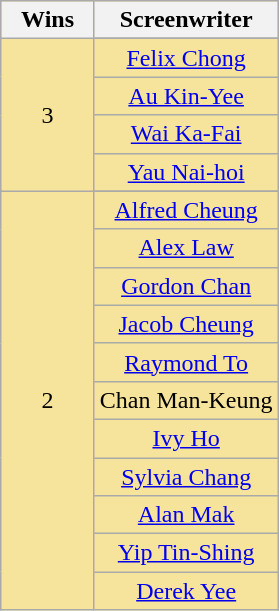<table class="wikitable" rowspan=2 style="text-align: center; background: #f6e39c">
<tr>
<th scope="col" width="55">Wins</th>
<th scope="col" align="center">Screenwriter</th>
</tr>
<tr>
<td rowspan=5 style="text-align:center;">3</td>
</tr>
<tr>
<td><a href='#'>Felix Chong</a></td>
</tr>
<tr>
<td><a href='#'>Au Kin-Yee</a></td>
</tr>
<tr>
<td><a href='#'>Wai Ka-Fai</a></td>
</tr>
<tr>
<td><a href='#'>Yau Nai-hoi</a></td>
</tr>
<tr>
<td rowspan=12 style="text-align:center;">2</td>
</tr>
<tr>
<td><a href='#'>Alfred Cheung</a></td>
</tr>
<tr>
<td><a href='#'>Alex Law</a></td>
</tr>
<tr>
<td><a href='#'>Gordon Chan</a></td>
</tr>
<tr>
<td><a href='#'>Jacob Cheung</a></td>
</tr>
<tr>
<td><a href='#'>Raymond To</a></td>
</tr>
<tr>
<td>Chan Man-Keung</td>
</tr>
<tr>
<td><a href='#'>Ivy Ho</a></td>
</tr>
<tr>
<td><a href='#'>Sylvia Chang</a></td>
</tr>
<tr>
<td><a href='#'>Alan Mak</a></td>
</tr>
<tr>
<td><a href='#'>Yip Tin-Shing</a></td>
</tr>
<tr>
<td><a href='#'>Derek Yee</a></td>
</tr>
</table>
